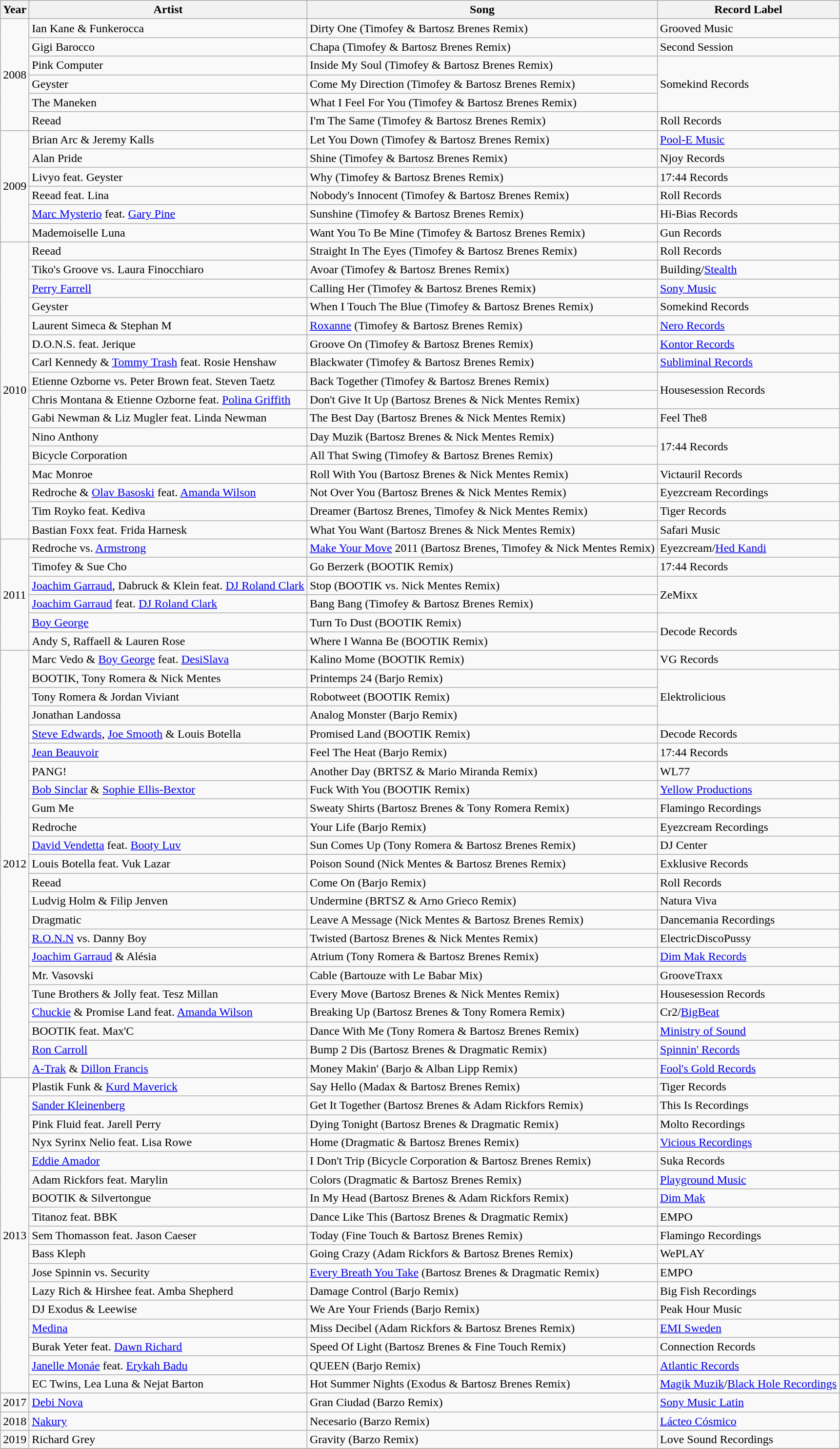<table class="wikitable">
<tr>
<th>Year</th>
<th>Artist</th>
<th>Song</th>
<th>Record Label</th>
</tr>
<tr>
<td rowspan="6">2008</td>
<td>Ian Kane & Funkerocca</td>
<td>Dirty One (Timofey & Bartosz Brenes Remix)</td>
<td>Grooved Music</td>
</tr>
<tr>
<td>Gigi Barocco</td>
<td>Chapa (Timofey & Bartosz Brenes Remix)</td>
<td>Second Session</td>
</tr>
<tr>
<td>Pink Computer</td>
<td>Inside My Soul (Timofey & Bartosz Brenes Remix)</td>
<td rowspan="3">Somekind Records</td>
</tr>
<tr>
<td>Geyster</td>
<td>Come My Direction (Timofey & Bartosz Brenes Remix)</td>
</tr>
<tr>
<td>The Maneken</td>
<td>What I Feel For You (Timofey & Bartosz Brenes Remix)</td>
</tr>
<tr>
<td>Reead</td>
<td>I'm The Same (Timofey & Bartosz Brenes Remix)</td>
<td>Roll Records</td>
</tr>
<tr>
<td rowspan="6">2009</td>
<td>Brian Arc & Jeremy Kalls</td>
<td>Let You Down (Timofey & Bartosz Brenes Remix)</td>
<td><a href='#'>Pool-E Music</a></td>
</tr>
<tr>
<td>Alan Pride</td>
<td>Shine (Timofey & Bartosz Brenes Remix)</td>
<td>Njoy Records</td>
</tr>
<tr>
<td>Livyo feat. Geyster</td>
<td>Why (Timofey & Bartosz Brenes Remix)</td>
<td>17:44 Records</td>
</tr>
<tr>
<td>Reead feat. Lina</td>
<td>Nobody's Innocent (Timofey & Bartosz Brenes Remix)</td>
<td>Roll Records</td>
</tr>
<tr>
<td><a href='#'>Marc Mysterio</a> feat. <a href='#'>Gary Pine</a></td>
<td>Sunshine (Timofey & Bartosz Brenes Remix)</td>
<td>Hi-Bias Records</td>
</tr>
<tr>
<td>Mademoiselle Luna</td>
<td>Want You To Be Mine (Timofey & Bartosz Brenes Remix)</td>
<td>Gun Records</td>
</tr>
<tr>
<td rowspan="16">2010</td>
<td>Reead</td>
<td>Straight In The Eyes (Timofey & Bartosz Brenes Remix)</td>
<td>Roll Records</td>
</tr>
<tr>
<td>Tiko's Groove vs. Laura Finocchiaro</td>
<td>Avoar (Timofey & Bartosz Brenes Remix)</td>
<td>Building/<a href='#'>Stealth</a></td>
</tr>
<tr>
<td><a href='#'>Perry Farrell</a></td>
<td>Calling Her (Timofey & Bartosz Brenes Remix)</td>
<td><a href='#'>Sony Music</a></td>
</tr>
<tr>
<td>Geyster</td>
<td>When I Touch The Blue (Timofey & Bartosz Brenes Remix)</td>
<td>Somekind Records</td>
</tr>
<tr>
<td>Laurent Simeca & Stephan M</td>
<td><a href='#'>Roxanne</a> (Timofey & Bartosz Brenes Remix)</td>
<td><a href='#'>Nero Records</a></td>
</tr>
<tr>
<td>D.O.N.S. feat. Jerique</td>
<td>Groove On (Timofey & Bartosz Brenes Remix)</td>
<td><a href='#'>Kontor Records</a></td>
</tr>
<tr>
<td>Carl Kennedy & <a href='#'>Tommy Trash</a> feat. Rosie Henshaw</td>
<td>Blackwater (Timofey & Bartosz Brenes Remix)</td>
<td><a href='#'>Subliminal Records</a></td>
</tr>
<tr>
<td>Etienne Ozborne vs. Peter Brown feat. Steven Taetz</td>
<td>Back Together (Timofey & Bartosz Brenes Remix)</td>
<td rowspan="2">Housesession Records</td>
</tr>
<tr>
<td>Chris Montana & Etienne Ozborne feat. <a href='#'>Polina Griffith</a></td>
<td>Don't Give It Up (Bartosz Brenes & Nick Mentes Remix)</td>
</tr>
<tr>
<td>Gabi Newman & Liz Mugler feat. Linda Newman</td>
<td>The Best Day (Bartosz Brenes & Nick Mentes Remix)</td>
<td>Feel The8</td>
</tr>
<tr>
<td>Nino Anthony</td>
<td>Day Muzik (Bartosz Brenes & Nick Mentes Remix)</td>
<td rowspan="2">17:44 Records</td>
</tr>
<tr>
<td>Bicycle Corporation</td>
<td>All That Swing (Timofey & Bartosz Brenes Remix)</td>
</tr>
<tr>
<td>Mac Monroe</td>
<td>Roll With You (Bartosz Brenes & Nick Mentes Remix)</td>
<td>Victauril Records</td>
</tr>
<tr>
<td>Redroche & <a href='#'>Olav Basoski</a> feat. <a href='#'>Amanda Wilson</a></td>
<td>Not Over You (Bartosz Brenes & Nick Mentes Remix)</td>
<td>Eyezcream Recordings</td>
</tr>
<tr>
<td>Tim Royko feat. Kediva</td>
<td>Dreamer (Bartosz Brenes, Timofey & Nick Mentes Remix)</td>
<td>Tiger Records</td>
</tr>
<tr>
<td>Bastian Foxx feat. Frida Harnesk</td>
<td>What You Want (Bartosz Brenes & Nick Mentes Remix)</td>
<td>Safari Music</td>
</tr>
<tr>
<td rowspan="6">2011</td>
<td>Redroche vs. <a href='#'>Armstrong</a></td>
<td><a href='#'>Make Your Move</a> 2011 (Bartosz Brenes, Timofey & Nick Mentes Remix)</td>
<td>Eyezcream/<a href='#'>Hed Kandi</a></td>
</tr>
<tr>
<td>Timofey & Sue Cho</td>
<td>Go Berzerk (BOOTIK Remix)</td>
<td>17:44 Records</td>
</tr>
<tr>
<td><a href='#'>Joachim Garraud</a>, Dabruck & Klein feat. <a href='#'>DJ Roland Clark</a></td>
<td>Stop (BOOTIK vs. Nick Mentes Remix)</td>
<td rowspan="2">ZeMixx</td>
</tr>
<tr>
<td><a href='#'>Joachim Garraud</a> feat. <a href='#'>DJ Roland Clark</a></td>
<td>Bang Bang (Timofey & Bartosz Brenes Remix)</td>
</tr>
<tr>
<td><a href='#'>Boy George</a></td>
<td>Turn To Dust (BOOTIK Remix)</td>
<td rowspan="2">Decode Records</td>
</tr>
<tr>
<td>Andy S, Raffaell & Lauren Rose</td>
<td>Where I Wanna Be (BOOTIK Remix)</td>
</tr>
<tr>
<td rowspan="23">2012</td>
<td>Marc Vedo & <a href='#'>Boy George</a> feat. <a href='#'>DesiSlava</a></td>
<td>Kalino Mome (BOOTIK Remix)</td>
<td>VG Records</td>
</tr>
<tr>
<td>BOOTIK, Tony Romera & Nick Mentes</td>
<td>Printemps 24 (Barjo Remix)</td>
<td rowspan="3">Elektrolicious</td>
</tr>
<tr>
<td>Tony Romera & Jordan Viviant</td>
<td>Robotweet (BOOTIK Remix)</td>
</tr>
<tr>
<td>Jonathan Landossa</td>
<td>Analog Monster (Barjo Remix)</td>
</tr>
<tr>
<td><a href='#'>Steve Edwards</a>, <a href='#'>Joe Smooth</a> & Louis Botella</td>
<td>Promised Land (BOOTIK Remix)</td>
<td>Decode Records</td>
</tr>
<tr>
<td><a href='#'>Jean Beauvoir</a></td>
<td>Feel The Heat (Barjo Remix)</td>
<td>17:44 Records</td>
</tr>
<tr>
<td>PANG!</td>
<td>Another Day (BRTSZ & Mario Miranda Remix)</td>
<td>WL77</td>
</tr>
<tr>
<td><a href='#'>Bob Sinclar</a> & <a href='#'>Sophie Ellis-Bextor</a></td>
<td>Fuck With You (BOOTIK Remix)</td>
<td><a href='#'>Yellow Productions</a></td>
</tr>
<tr>
<td>Gum Me</td>
<td>Sweaty Shirts (Bartosz Brenes & Tony Romera Remix)</td>
<td>Flamingo Recordings</td>
</tr>
<tr>
<td>Redroche</td>
<td>Your Life (Barjo Remix)</td>
<td>Eyezcream Recordings</td>
</tr>
<tr>
<td><a href='#'>David Vendetta</a> feat. <a href='#'>Booty Luv</a></td>
<td>Sun Comes Up (Tony Romera & Bartosz Brenes Remix)</td>
<td>DJ Center</td>
</tr>
<tr>
<td>Louis Botella feat. Vuk Lazar</td>
<td>Poison Sound (Nick Mentes & Bartosz Brenes Remix)</td>
<td>Exklusive Records</td>
</tr>
<tr>
<td>Reead</td>
<td>Come On (Barjo Remix)</td>
<td>Roll Records</td>
</tr>
<tr>
<td>Ludvig Holm & Filip Jenven</td>
<td>Undermine (BRTSZ & Arno Grieco Remix)</td>
<td>Natura Viva</td>
</tr>
<tr>
<td>Dragmatic</td>
<td>Leave A Message (Nick Mentes & Bartosz Brenes Remix)</td>
<td>Dancemania Recordings</td>
</tr>
<tr>
<td><a href='#'>R.O.N.N</a> vs. Danny Boy</td>
<td>Twisted (Bartosz Brenes & Nick Mentes Remix)</td>
<td>ElectricDiscoPussy</td>
</tr>
<tr>
<td><a href='#'>Joachim Garraud</a> & Alésia</td>
<td>Atrium (Tony Romera & Bartosz Brenes Remix)</td>
<td><a href='#'>Dim Mak Records</a></td>
</tr>
<tr>
<td>Mr. Vasovski</td>
<td>Cable (Bartouze with Le Babar Mix)</td>
<td>GrooveTraxx</td>
</tr>
<tr>
<td>Tune Brothers & Jolly feat. Tesz Millan</td>
<td>Every Move (Bartosz Brenes & Nick Mentes Remix)</td>
<td>Housesession Records</td>
</tr>
<tr>
<td><a href='#'>Chuckie</a> & Promise Land feat. <a href='#'>Amanda Wilson</a></td>
<td>Breaking Up (Bartosz Brenes & Tony Romera Remix)</td>
<td>Cr2/<a href='#'>BigBeat</a></td>
</tr>
<tr>
<td>BOOTIK feat. Max'C</td>
<td>Dance With Me (Tony Romera & Bartosz Brenes Remix)</td>
<td><a href='#'>Ministry of Sound</a></td>
</tr>
<tr>
<td><a href='#'>Ron Carroll</a></td>
<td>Bump 2 Dis (Bartosz Brenes & Dragmatic Remix)</td>
<td><a href='#'>Spinnin' Records</a></td>
</tr>
<tr>
<td><a href='#'>A-Trak</a> & <a href='#'>Dillon Francis</a></td>
<td>Money Makin' (Barjo & Alban Lipp Remix)</td>
<td><a href='#'>Fool's Gold Records</a></td>
</tr>
<tr>
<td rowspan="17">2013</td>
<td>Plastik Funk & <a href='#'>Kurd Maverick</a></td>
<td>Say Hello (Madax & Bartosz Brenes Remix)</td>
<td>Tiger Records</td>
</tr>
<tr>
<td><a href='#'>Sander Kleinenberg</a></td>
<td>Get It Together (Bartosz Brenes & Adam Rickfors Remix)</td>
<td>This Is Recordings</td>
</tr>
<tr>
<td>Pink Fluid feat. Jarell Perry</td>
<td>Dying Tonight (Bartosz Brenes & Dragmatic Remix)</td>
<td>Molto Recordings</td>
</tr>
<tr>
<td>Nyx Syrinx Nelio feat. Lisa Rowe</td>
<td>Home (Dragmatic & Bartosz Brenes Remix)</td>
<td><a href='#'>Vicious Recordings</a></td>
</tr>
<tr>
<td><a href='#'>Eddie Amador</a></td>
<td>I Don't Trip (Bicycle Corporation & Bartosz Brenes Remix)</td>
<td>Suka Records</td>
</tr>
<tr>
<td>Adam Rickfors feat. Marylin</td>
<td>Colors (Dragmatic & Bartosz Brenes Remix)</td>
<td><a href='#'>Playground Music</a></td>
</tr>
<tr>
<td>BOOTIK & Silvertongue</td>
<td>In My Head (Bartosz Brenes & Adam Rickfors Remix)</td>
<td><a href='#'>Dim Mak</a></td>
</tr>
<tr>
<td>Titanoz feat. BBK</td>
<td>Dance Like This (Bartosz Brenes & Dragmatic Remix)</td>
<td>EMPO</td>
</tr>
<tr>
<td>Sem Thomasson feat. Jason Caeser</td>
<td>Today (Fine Touch & Bartosz Brenes Remix)</td>
<td>Flamingo Recordings</td>
</tr>
<tr>
<td>Bass Kleph</td>
<td>Going Crazy (Adam Rickfors & Bartosz Brenes Remix)</td>
<td>WePLAY</td>
</tr>
<tr>
<td>Jose Spinnin vs. Security</td>
<td><a href='#'>Every Breath You Take</a> (Bartosz Brenes & Dragmatic Remix)</td>
<td>EMPO</td>
</tr>
<tr>
<td>Lazy Rich & Hirshee feat. Amba Shepherd</td>
<td>Damage Control (Barjo Remix)</td>
<td>Big Fish Recordings</td>
</tr>
<tr>
<td>DJ Exodus & Leewise</td>
<td>We Are Your Friends (Barjo Remix)</td>
<td>Peak Hour Music</td>
</tr>
<tr>
<td><a href='#'>Medina</a></td>
<td>Miss Decibel (Adam Rickfors & Bartosz Brenes Remix)</td>
<td><a href='#'>EMI Sweden</a></td>
</tr>
<tr>
<td>Burak Yeter feat. <a href='#'>Dawn Richard</a></td>
<td>Speed Of Light (Bartosz Brenes & Fine Touch Remix)</td>
<td>Connection Records</td>
</tr>
<tr>
<td><a href='#'>Janelle Monáe</a> feat. <a href='#'>Erykah Badu</a></td>
<td>QUEEN (Barjo Remix)</td>
<td><a href='#'>Atlantic Records</a></td>
</tr>
<tr>
<td>EC Twins, Lea Luna & Nejat Barton</td>
<td>Hot Summer Nights (Exodus & Bartosz Brenes Remix)</td>
<td><a href='#'>Magik Muzik</a>/<a href='#'>Black Hole Recordings</a></td>
</tr>
<tr>
<td rowspan="1">2017</td>
<td><a href='#'>Debi Nova</a></td>
<td>Gran Ciudad (Barzo Remix)</td>
<td><a href='#'>Sony Music Latin</a></td>
</tr>
<tr>
<td rowspan="1">2018</td>
<td><a href='#'>Nakury</a></td>
<td>Necesario (Barzo Remix)</td>
<td><a href='#'>Lácteo Cósmico</a></td>
</tr>
<tr>
<td rowspan="1">2019</td>
<td>Richard Grey</td>
<td>Gravity (Barzo Remix)</td>
<td>Love Sound Recordings</td>
</tr>
<tr>
</tr>
</table>
